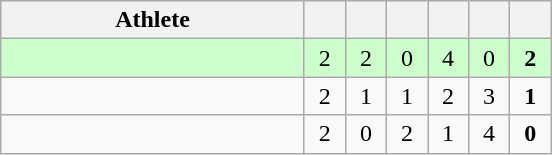<table class=wikitable style="text-align:center">
<tr>
<th width=195>Athlete</th>
<th width=20></th>
<th width=20></th>
<th width=20></th>
<th width=20></th>
<th width=20></th>
<th width=20></th>
</tr>
<tr bgcolor=ccffcc>
<td style="text-align:left"></td>
<td>2</td>
<td>2</td>
<td>0</td>
<td>4</td>
<td>0</td>
<td><strong>2</strong></td>
</tr>
<tr>
<td style="text-align:left"></td>
<td>2</td>
<td>1</td>
<td>1</td>
<td>2</td>
<td>3</td>
<td><strong>1</strong></td>
</tr>
<tr>
<td style="text-align:left"></td>
<td>2</td>
<td>0</td>
<td>2</td>
<td>1</td>
<td>4</td>
<td><strong>0</strong></td>
</tr>
</table>
